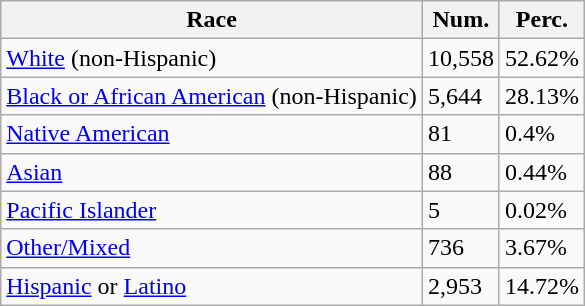<table class="wikitable">
<tr>
<th>Race</th>
<th>Num.</th>
<th>Perc.</th>
</tr>
<tr>
<td><a href='#'>White</a> (non-Hispanic)</td>
<td>10,558</td>
<td>52.62%</td>
</tr>
<tr>
<td><a href='#'>Black or African American</a> (non-Hispanic)</td>
<td>5,644</td>
<td>28.13%</td>
</tr>
<tr>
<td><a href='#'>Native American</a></td>
<td>81</td>
<td>0.4%</td>
</tr>
<tr>
<td><a href='#'>Asian</a></td>
<td>88</td>
<td>0.44%</td>
</tr>
<tr>
<td><a href='#'>Pacific Islander</a></td>
<td>5</td>
<td>0.02%</td>
</tr>
<tr>
<td><a href='#'>Other/Mixed</a></td>
<td>736</td>
<td>3.67%</td>
</tr>
<tr>
<td><a href='#'>Hispanic</a> or <a href='#'>Latino</a></td>
<td>2,953</td>
<td>14.72%</td>
</tr>
</table>
